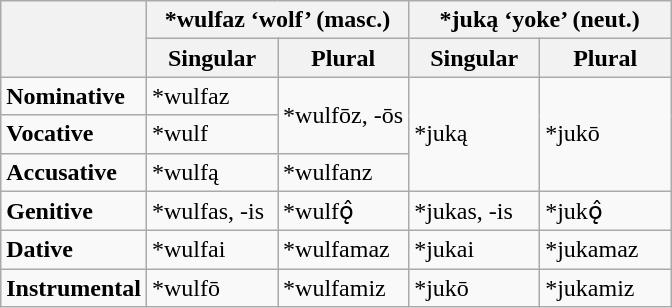<table class="wikitable">
<tr>
<th rowspan="2"></th>
<th style="text-align:center;" colspan="2">*wulfaz ‘wolf’ (masc.)</th>
<th style="text-align:center;" colspan="2">*juką ‘yoke’ (neut.)</th>
</tr>
<tr>
<th width="80px"><strong>Singular</strong></th>
<th width="80px"><strong>Plural</strong></th>
<th width="80px"><strong>Singular</strong></th>
<th width="80px"><strong>Plural</strong></th>
</tr>
<tr>
<td><strong>Nominative</strong></td>
<td>*wulfaz</td>
<td rowspan="2">*wulfōz, -ōs</td>
<td rowspan="3">*juką</td>
<td rowspan="3">*jukō</td>
</tr>
<tr>
<td><strong>Vocative</strong></td>
<td>*wulf</td>
</tr>
<tr>
<td><strong>Accusative</strong></td>
<td>*wulfą</td>
<td>*wulfanz</td>
</tr>
<tr>
<td><strong>Genitive</strong></td>
<td>*wulfas, -is</td>
<td>*wulfǫ̂</td>
<td>*jukas, -is</td>
<td>*jukǫ̂</td>
</tr>
<tr>
<td><strong>Dative</strong></td>
<td>*wulfai</td>
<td>*wulfamaz</td>
<td>*jukai</td>
<td>*jukamaz</td>
</tr>
<tr>
<td><strong>Instrumental</strong></td>
<td>*wulfō</td>
<td>*wulfamiz</td>
<td>*jukō</td>
<td>*jukamiz</td>
</tr>
</table>
